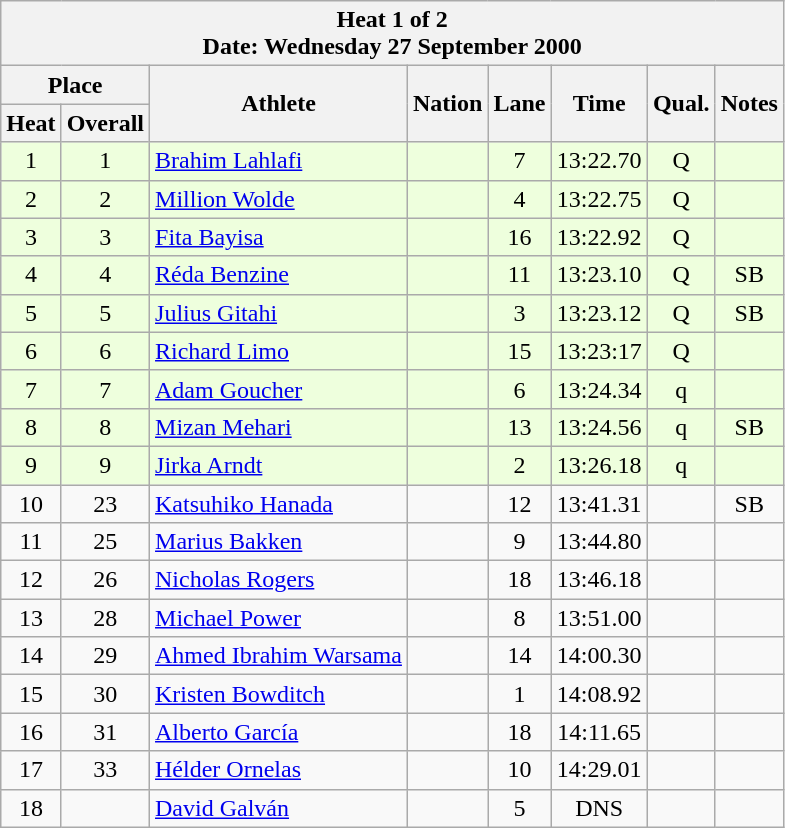<table class="wikitable sortable">
<tr>
<th colspan=9>Heat 1 of 2 <br> Date: Wednesday 27 September 2000 <br></th>
</tr>
<tr>
<th colspan=2>Place</th>
<th rowspan=2>Athlete</th>
<th rowspan=2>Nation</th>
<th rowspan=2>Lane</th>
<th rowspan=2>Time</th>
<th rowspan=2>Qual.</th>
<th rowspan=2>Notes</th>
</tr>
<tr>
<th>Heat</th>
<th>Overall</th>
</tr>
<tr bgcolor = "eeffdd">
<td align="center">1</td>
<td align="center">1</td>
<td align="left"><a href='#'>Brahim Lahlafi</a></td>
<td align="left"></td>
<td align="center">7</td>
<td align="center">13:22.70</td>
<td align="center">Q</td>
<td align="center"></td>
</tr>
<tr bgcolor = "eeffdd">
<td align="center">2</td>
<td align="center">2</td>
<td align="left"><a href='#'>Million Wolde</a></td>
<td align="left"></td>
<td align="center">4</td>
<td align="center">13:22.75</td>
<td align="center">Q</td>
<td align="center"></td>
</tr>
<tr bgcolor = "eeffdd">
<td align="center">3</td>
<td align="center">3</td>
<td align="left"><a href='#'>Fita Bayisa</a></td>
<td align="left"></td>
<td align="center">16</td>
<td align="center">13:22.92</td>
<td align="center">Q</td>
<td align="center"></td>
</tr>
<tr bgcolor = "eeffdd">
<td align="center">4</td>
<td align="center">4</td>
<td align="left"><a href='#'>Réda Benzine</a></td>
<td align="left"></td>
<td align="center">11</td>
<td align="center">13:23.10</td>
<td align="center">Q</td>
<td align="center">SB</td>
</tr>
<tr bgcolor = "eeffdd">
<td align="center">5</td>
<td align="center">5</td>
<td align="left"><a href='#'>Julius Gitahi</a></td>
<td align="left"></td>
<td align="center">3</td>
<td align="center">13:23.12</td>
<td align="center">Q</td>
<td align="center">SB</td>
</tr>
<tr bgcolor = "eeffdd">
<td align="center">6</td>
<td align="center">6</td>
<td align="left"><a href='#'>Richard Limo</a></td>
<td align="left"></td>
<td align="center">15</td>
<td align="center">13:23:17</td>
<td align="center">Q</td>
<td align="center"></td>
</tr>
<tr bgcolor = "eeffdd">
<td align="center">7</td>
<td align="center">7</td>
<td align="left"><a href='#'>Adam Goucher</a></td>
<td align="left"></td>
<td align="center">6</td>
<td align="center">13:24.34</td>
<td align="center">q</td>
<td align="center"></td>
</tr>
<tr bgcolor = "eeffdd">
<td align="center">8</td>
<td align="center">8</td>
<td align="left"><a href='#'>Mizan Mehari</a></td>
<td align="left"></td>
<td align="center">13</td>
<td align="center">13:24.56</td>
<td align="center">q</td>
<td align="center">SB</td>
</tr>
<tr bgcolor = "eeffdd">
<td align="center">9</td>
<td align="center">9</td>
<td align="left"><a href='#'>Jirka Arndt</a></td>
<td align="left"></td>
<td align="center">2</td>
<td align="center">13:26.18</td>
<td align="center">q</td>
<td align="center"></td>
</tr>
<tr>
<td align="center">10</td>
<td align="center">23</td>
<td align="left"><a href='#'>Katsuhiko Hanada</a></td>
<td align="left"></td>
<td align="center">12</td>
<td align="center">13:41.31</td>
<td align="center"></td>
<td align="center">SB</td>
</tr>
<tr>
<td align="center">11</td>
<td align="center">25</td>
<td align="left"><a href='#'>Marius Bakken</a></td>
<td align="left"></td>
<td align="center">9</td>
<td align="center">13:44.80</td>
<td align="center"></td>
<td align="center"></td>
</tr>
<tr>
<td align="center">12</td>
<td align="center">26</td>
<td align="left"><a href='#'>Nicholas Rogers</a></td>
<td align="left"></td>
<td align="center">18</td>
<td align="center">13:46.18</td>
<td align="center"></td>
<td align="center"></td>
</tr>
<tr>
<td align="center">13</td>
<td align="center">28</td>
<td align="left"><a href='#'>Michael Power</a></td>
<td align="left"></td>
<td align="center">8</td>
<td align="center">13:51.00</td>
<td align="center"></td>
<td align="center"></td>
</tr>
<tr>
<td align="center">14</td>
<td align="center">29</td>
<td align="left"><a href='#'>Ahmed Ibrahim Warsama</a></td>
<td align="left"></td>
<td align="center">14</td>
<td align="center">14:00.30</td>
<td align="center"></td>
<td align="center"></td>
</tr>
<tr>
<td align="center">15</td>
<td align="center">30</td>
<td align="left"><a href='#'>Kristen Bowditch</a></td>
<td align="left"></td>
<td align="center">1</td>
<td align="center">14:08.92</td>
<td align="center"></td>
<td align="center"></td>
</tr>
<tr>
<td align="center">16</td>
<td align="center">31</td>
<td align="left"><a href='#'>Alberto García</a></td>
<td align="left"></td>
<td align="center">18</td>
<td align="center">14:11.65</td>
<td align="center"></td>
<td align="center"></td>
</tr>
<tr>
<td align="center">17</td>
<td align="center">33</td>
<td align="left"><a href='#'>Hélder Ornelas</a></td>
<td align="left"></td>
<td align="center">10</td>
<td align="center">14:29.01</td>
<td align="center"></td>
<td align="center"></td>
</tr>
<tr>
<td align="center">18</td>
<td align="center"></td>
<td align="left"><a href='#'>David Galván</a></td>
<td align="left"></td>
<td align="center">5</td>
<td align="center">DNS</td>
<td align="center"></td>
<td align="center"></td>
</tr>
</table>
